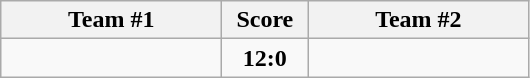<table class="wikitable" style="text-align:center;">
<tr>
<th width=140>Team #1</th>
<th width=50>Score</th>
<th width=140>Team #2</th>
</tr>
<tr>
<td style="text-align:right;"></td>
<td><strong>12:0</strong></td>
<td style="text-align:left;"></td>
</tr>
</table>
